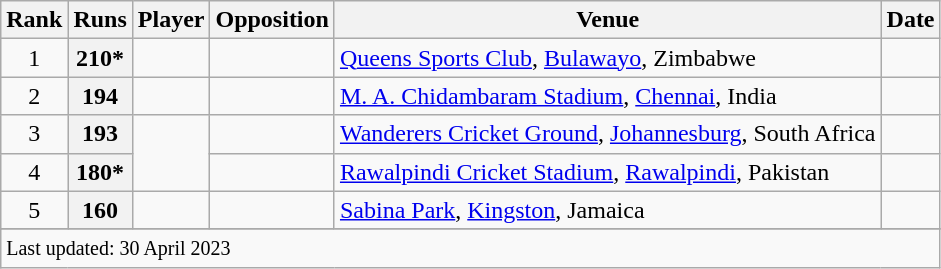<table class="wikitable plainrowheaders sortable">
<tr>
<th scope=col>Rank</th>
<th scope=col>Runs</th>
<th scope=col>Player</th>
<th scope=col>Opposition</th>
<th scope=col>Venue</th>
<th scope=col>Date</th>
</tr>
<tr>
<td align=center>1</td>
<th scope=row style=text-align:center;>210*</th>
<td> </td>
<td></td>
<td><a href='#'>Queens Sports Club</a>, <a href='#'>Bulawayo</a>, Zimbabwe</td>
<td></td>
</tr>
<tr>
<td align=center>2</td>
<th scope=row style=text-align:center;>194</th>
<td></td>
<td></td>
<td><a href='#'>M. A. Chidambaram Stadium</a>, <a href='#'>Chennai</a>, India</td>
<td></td>
</tr>
<tr>
<td align=center>3</td>
<th scope=row style=text-align:center;>193</th>
<td rowspan=2> </td>
<td></td>
<td><a href='#'>Wanderers Cricket Ground</a>, <a href='#'>Johannesburg</a>, South Africa</td>
<td></td>
</tr>
<tr>
<td align=center>4</td>
<th scope=row style=text-align:center;>180*</th>
<td></td>
<td><a href='#'>Rawalpindi Cricket Stadium</a>, <a href='#'>Rawalpindi</a>, Pakistan</td>
<td></td>
</tr>
<tr>
<td align="center">5</td>
<th scope="row" style="text-align:center;">160</th>
<td></td>
<td></td>
<td><a href='#'>Sabina Park</a>, <a href='#'>Kingston</a>, Jamaica</td>
<td> </td>
</tr>
<tr>
</tr>
<tr class=sortbottom>
<td colspan=6><small>Last updated: 30 April 2023</small></td>
</tr>
</table>
